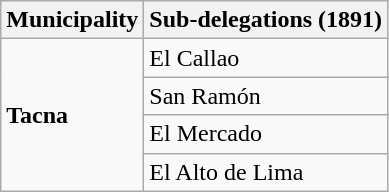<table class="wikitable">
<tr>
<th>Municipality</th>
<th>Sub-delegations (1891)</th>
</tr>
<tr>
<td rowspan=4><strong>Tacna</strong></td>
<td>El Callao</td>
</tr>
<tr>
<td>San Ramón</td>
</tr>
<tr>
<td>El Mercado</td>
</tr>
<tr>
<td>El Alto de Lima</td>
</tr>
</table>
